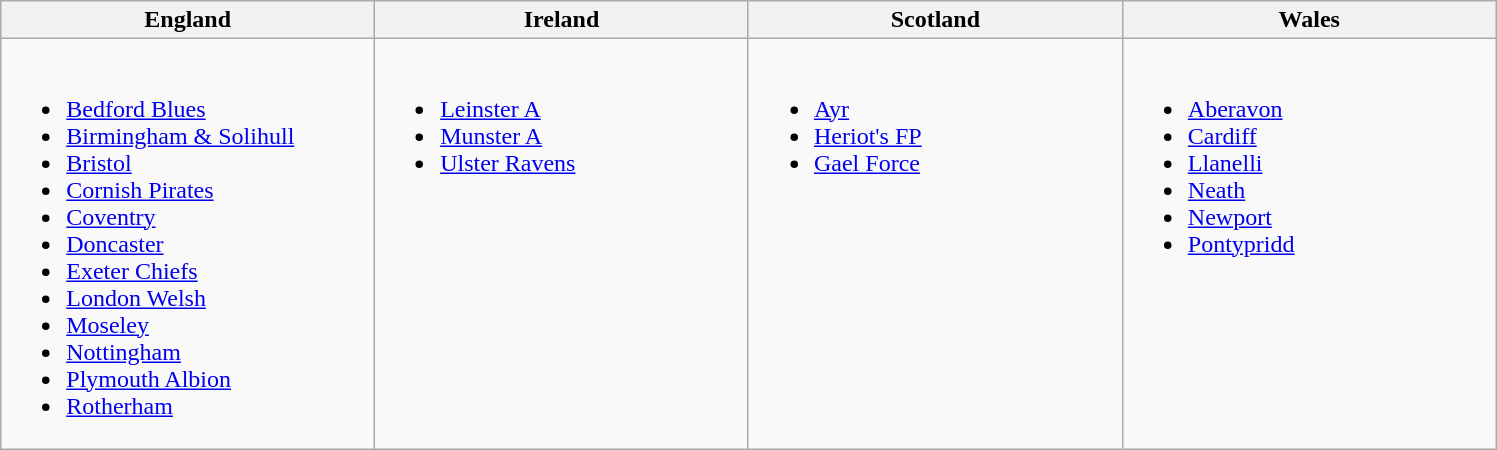<table class="wikitable">
<tr>
<th width=20%> England</th>
<th width=20%> Ireland</th>
<th width=20%> Scotland</th>
<th width=20%> Wales</th>
</tr>
<tr valign=top>
<td><br><ul><li><a href='#'>Bedford Blues</a></li><li><a href='#'>Birmingham & Solihull</a></li><li><a href='#'>Bristol</a></li><li><a href='#'>Cornish Pirates</a></li><li><a href='#'>Coventry</a></li><li><a href='#'>Doncaster</a></li><li><a href='#'>Exeter Chiefs</a></li><li><a href='#'>London Welsh</a></li><li><a href='#'>Moseley</a></li><li><a href='#'>Nottingham</a></li><li><a href='#'>Plymouth Albion</a></li><li><a href='#'>Rotherham</a></li></ul></td>
<td><br><ul><li><a href='#'>Leinster A</a></li><li><a href='#'>Munster A</a></li><li><a href='#'>Ulster Ravens</a></li></ul></td>
<td><br><ul><li><a href='#'>Ayr</a></li><li><a href='#'>Heriot's FP</a></li><li><a href='#'>Gael Force</a></li></ul></td>
<td><br><ul><li><a href='#'>Aberavon</a></li><li><a href='#'>Cardiff</a></li><li><a href='#'>Llanelli</a></li><li><a href='#'>Neath</a></li><li><a href='#'>Newport</a></li><li><a href='#'>Pontypridd</a></li></ul></td>
</tr>
</table>
